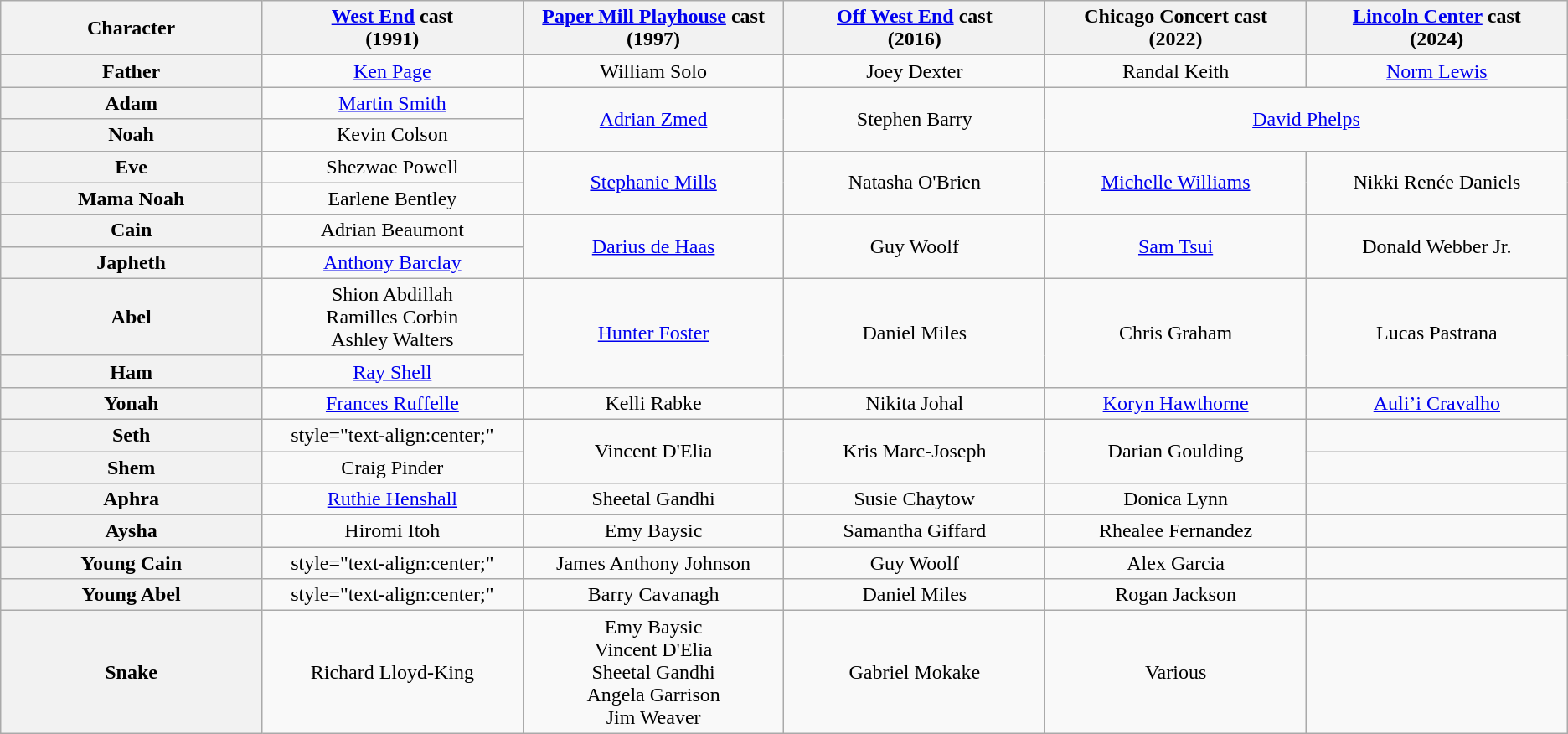<table class="wikitable" style="text-align:center">
<tr>
<th style="width:8.3%;">Character</th>
<th style="width:8.3%;"><a href='#'>West End</a> cast<br>(1991)</th>
<th style="width:8.3%;"><a href='#'>Paper Mill Playhouse</a> cast<br>(1997)</th>
<th style="width:8.3%;"><a href='#'>Off West End</a> cast<br>(2016)</th>
<th style="width:8.3%;">Chicago Concert cast<br>(2022)</th>
<th style=width:8.3%;><a href='#'>Lincoln Center</a> cast<br>(2024)</th>
</tr>
<tr>
<th>Father</th>
<td style="text-align:center;"><a href='#'>Ken Page</a></td>
<td style="text-align:center;">William Solo</td>
<td style="text-align:center;">Joey Dexter</td>
<td style="text-align:center;">Randal Keith</td>
<td style="text-align:center;"><a href='#'>Norm Lewis</a></td>
</tr>
<tr>
<th>Adam</th>
<td style="text-align:center;"><a href='#'>Martin Smith</a></td>
<td rowspan="2" style="text-align:center;"><a href='#'>Adrian Zmed</a></td>
<td rowspan="2" style="text-align:center;">Stephen Barry</td>
<td colspan=2 rowspan="2" style="text-align:center;"><a href='#'>David Phelps</a></td>
</tr>
<tr>
<th>Noah</th>
<td style="text-align:center;">Kevin Colson</td>
</tr>
<tr>
<th>Eve</th>
<td style="text-align:center;">Shezwae Powell</td>
<td rowspan="2" style="text-align:center;"><a href='#'>Stephanie Mills</a></td>
<td rowspan="2" style="text-align:center;">Natasha O'Brien</td>
<td rowspan="2" style="text-align:center;"><a href='#'>Michelle Williams</a></td>
<td rowspan="2" style="text-align:center;">Nikki Renée Daniels</td>
</tr>
<tr>
<th>Mama Noah</th>
<td style="text-align:center;">Earlene Bentley</td>
</tr>
<tr>
<th>Cain</th>
<td style="text-align:center;">Adrian Beaumont</td>
<td rowspan="2" style="text-align:center;"><a href='#'>Darius de Haas</a></td>
<td rowspan="2" style="text-align:center;">Guy Woolf</td>
<td rowspan="2" style="text-align:center;"><a href='#'>Sam Tsui</a></td>
<td rowspan="2" style="text-align:center;">Donald Webber Jr.</td>
</tr>
<tr>
<th>Japheth</th>
<td style="text-align:center;"><a href='#'>Anthony Barclay</a></td>
</tr>
<tr>
<th>Abel</th>
<td style="text-align:center;">Shion Abdillah<br>Ramilles Corbin<br>Ashley Walters</td>
<td rowspan="2" style="text-align:center;"><a href='#'>Hunter Foster</a></td>
<td rowspan="2" style="text-align:center;">Daniel Miles</td>
<td rowspan="2" style="text-align:center;">Chris Graham</td>
<td rowspan=2 align=center>Lucas Pastrana</td>
</tr>
<tr>
<th>Ham</th>
<td style="text-align:center;"><a href='#'>Ray Shell</a></td>
</tr>
<tr>
<th>Yonah</th>
<td style="text-align:center;"><a href='#'>Frances Ruffelle</a></td>
<td style="text-align:center;">Kelli Rabke</td>
<td style="text-align:center;">Nikita Johal</td>
<td style="text-align:center;"><a href='#'>Koryn Hawthorne</a></td>
<td style="text-align:center;"><a href='#'>Auli’i Cravalho</a></td>
</tr>
<tr>
<th scope="row">Seth</th>
<td>style="text-align:center;" </td>
<td rowspan="2" style="text-align:center;">Vincent D'Elia</td>
<td rowspan="2" style="text-align:center;">Kris Marc-Joseph</td>
<td rowspan="2" style="text-align:center;">Darian Goulding</td>
<td></td>
</tr>
<tr>
<th scope="row">Shem</th>
<td style="text-align:center;">Craig Pinder</td>
<td></td>
</tr>
<tr>
<th>Aphra</th>
<td style="text-align:center;"><a href='#'>Ruthie Henshall</a></td>
<td style="text-align:center;">Sheetal Gandhi</td>
<td style="text-align:center;">Susie Chaytow</td>
<td style="text-align:center;">Donica Lynn</td>
<td></td>
</tr>
<tr>
<th>Aysha</th>
<td style="text-align:center;">Hiromi Itoh</td>
<td style="text-align:center;">Emy Baysic</td>
<td style="text-align:center;">Samantha Giffard</td>
<td style="text-align:center;">Rhealee Fernandez</td>
<td></td>
</tr>
<tr>
<th>Young Cain</th>
<td>style="text-align:center;" </td>
<td style="text-align:center;">James Anthony Johnson</td>
<td style="text-align:center;">Guy Woolf</td>
<td style="text-align:center;">Alex Garcia</td>
<td></td>
</tr>
<tr>
<th>Young Abel</th>
<td>style="text-align:center;" </td>
<td style="text-align:center;">Barry Cavanagh</td>
<td style="text-align:center;">Daniel Miles</td>
<td style="text-align:center;">Rogan Jackson</td>
<td></td>
</tr>
<tr>
<th>Snake</th>
<td style="text-align:center;">Richard Lloyd-King</td>
<td style="text-align:center;">Emy Baysic <br>Vincent D'Elia<br>Sheetal Gandhi<br>Angela Garrison<br>Jim Weaver</td>
<td style="text-align:center;">Gabriel Mokake</td>
<td style="text-align:center;">Various</td>
<td></td>
</tr>
</table>
